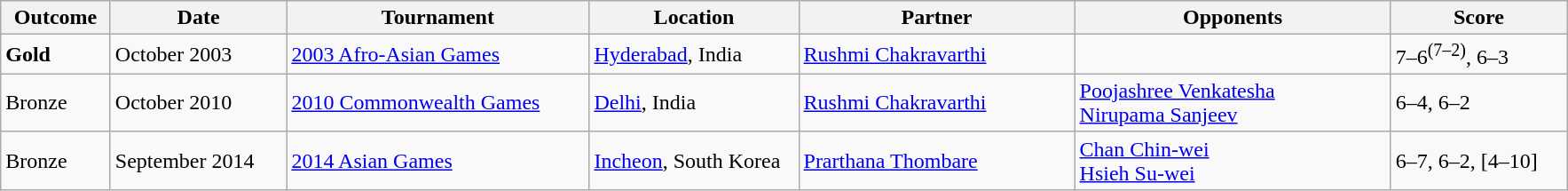<table class="wikitable">
<tr>
<th width=75><strong>Outcome</strong></th>
<th width=125><strong>Date</strong></th>
<th width=220><strong>Tournament</strong></th>
<th width=150><strong>Location</strong></th>
<th width=200><strong>Partner</strong></th>
<th width=230><strong>Opponents</strong></th>
<th width=125><strong>Score</strong></th>
</tr>
<tr>
<td> <strong>Gold</strong></td>
<td>October 2003</td>
<td><a href='#'>2003 Afro-Asian Games</a></td>
<td><a href='#'>Hyderabad</a>, India</td>
<td> <a href='#'>Rushmi Chakravarthi</a></td>
<td></td>
<td>7–6<sup>(7–2)</sup>, 6–3</td>
</tr>
<tr>
<td> Bronze</td>
<td>October 2010</td>
<td><a href='#'>2010 Commonwealth Games</a></td>
<td><a href='#'>Delhi</a>, India</td>
<td> <a href='#'>Rushmi Chakravarthi</a></td>
<td> <a href='#'>Poojashree Venkatesha</a> <br>  <a href='#'>Nirupama Sanjeev</a></td>
<td>6–4, 6–2</td>
</tr>
<tr>
<td> Bronze</td>
<td>September 2014</td>
<td><a href='#'>2014 Asian Games</a></td>
<td><a href='#'>Incheon</a>, South Korea</td>
<td> <a href='#'>Prarthana Thombare</a></td>
<td> <a href='#'>Chan Chin-wei</a> <br>  <a href='#'>Hsieh Su-wei</a></td>
<td>6–7, 6–2, [4–10]</td>
</tr>
</table>
